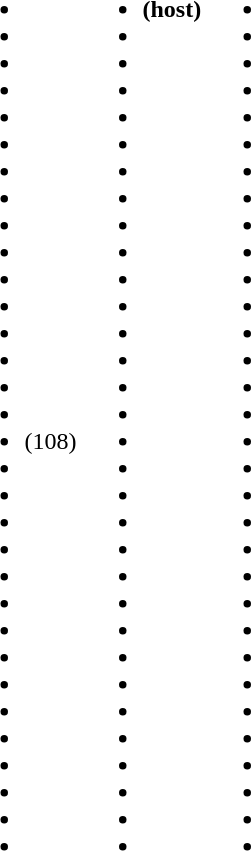<table>
<tr>
<td valign=top><br><ul><li></li><li></li><li></li><li></li><li></li><li></li><li></li><li></li><li></li><li></li><li></li><li></li><li></li><li></li><li></li><li></li><li> (108)</li><li></li><li></li><li></li><li></li><li></li><li></li><li></li><li></li><li></li><li></li><li></li><li></li><li></li><li></li><li></li></ul></td>
<td valign=top><br><ul><li> <strong>(host)</strong></li><li></li><li></li><li></li><li></li><li></li><li></li><li></li><li></li><li></li><li></li><li></li><li></li><li></li><li></li><li></li><li></li><li></li><li></li><li></li><li></li><li></li><li></li><li></li><li></li><li></li><li></li><li></li><li></li><li></li><li></li><li></li></ul></td>
<td valign=top><br><ul><li></li><li></li><li></li><li></li><li></li><li></li><li></li><li></li><li></li><li></li><li></li><li></li><li></li><li></li><li></li><li></li><li></li><li></li><li></li><li></li><li></li><li></li><li></li><li></li><li></li><li></li><li></li><li></li><li></li><li></li><li></li><li></li></ul></td>
</tr>
</table>
